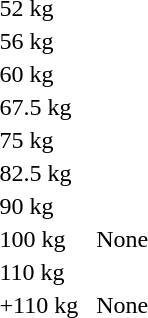<table>
<tr>
<td>52 kg<br></td>
<td></td>
<td></td>
<td></td>
</tr>
<tr>
<td>56 kg<br></td>
<td></td>
<td></td>
<td></td>
</tr>
<tr>
<td>60 kg<br></td>
<td></td>
<td></td>
<td></td>
</tr>
<tr>
<td>67.5 kg<br></td>
<td></td>
<td></td>
<td></td>
</tr>
<tr>
<td>75 kg<br></td>
<td></td>
<td></td>
<td></td>
</tr>
<tr>
<td>82.5 kg<br></td>
<td></td>
<td></td>
<td></td>
</tr>
<tr>
<td>90 kg<br></td>
<td></td>
<td></td>
<td></td>
</tr>
<tr>
<td>100 kg<br></td>
<td></td>
<td></td>
<td>None</td>
</tr>
<tr>
<td>110 kg<br></td>
<td></td>
<td></td>
<td></td>
</tr>
<tr>
<td>+110 kg<br></td>
<td></td>
<td></td>
<td>None</td>
</tr>
</table>
